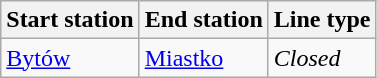<table class="wikitable">
<tr>
<th>Start station</th>
<th>End station</th>
<th>Line type</th>
</tr>
<tr>
<td><a href='#'>Bytów</a></td>
<td><a href='#'>Miastko</a></td>
<td><em>Closed</em></td>
</tr>
</table>
